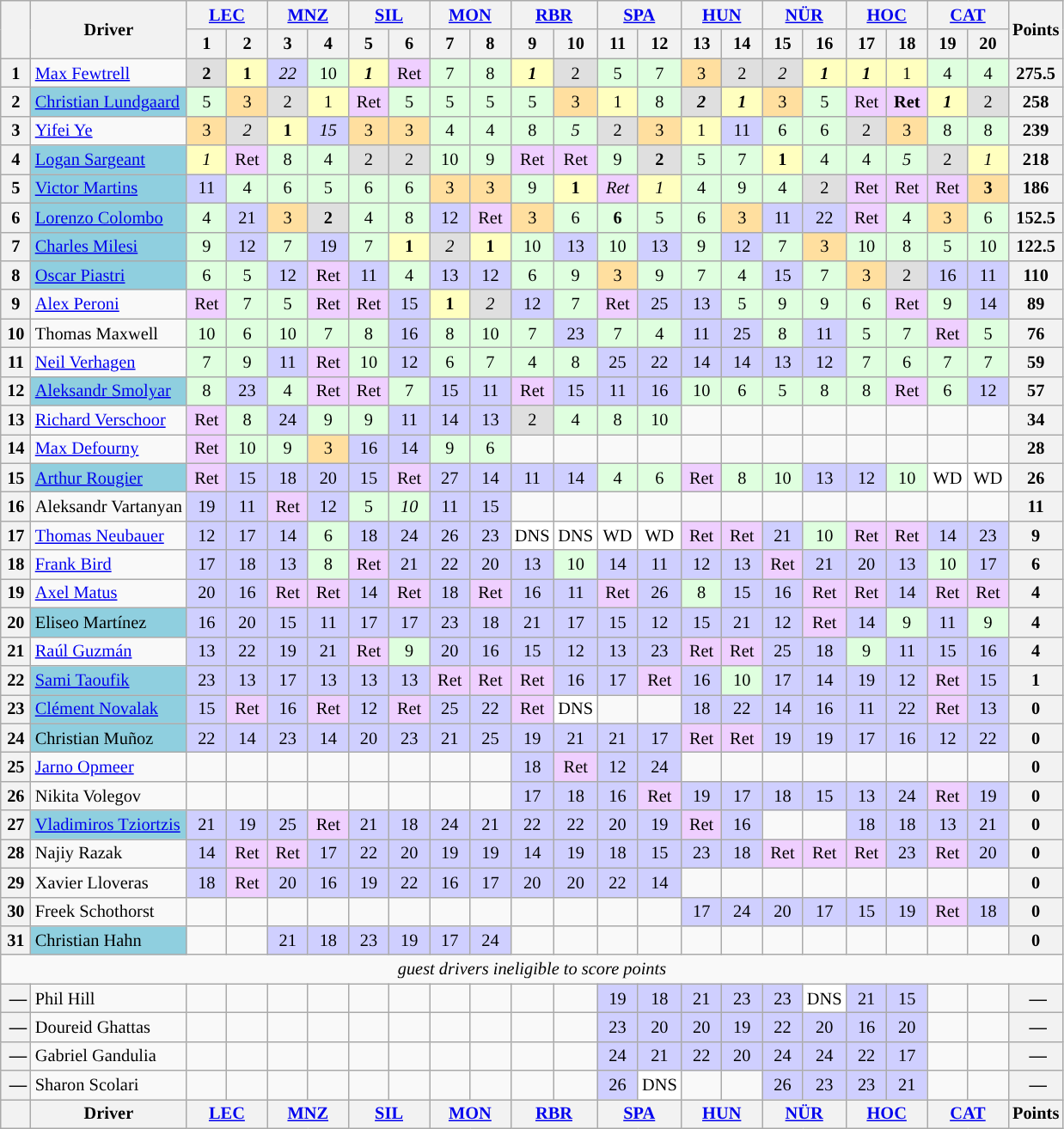<table class="wikitable" style="font-size:85%; text-align:center">
<tr>
<th rowspan=2></th>
<th rowspan=2>Driver</th>
<th colspan=2><a href='#'>LEC</a><br></th>
<th colspan=2><a href='#'>MNZ</a><br></th>
<th colspan=2><a href='#'>SIL</a><br></th>
<th colspan=2><a href='#'>MON</a><br></th>
<th colspan=2><a href='#'>RBR</a><br></th>
<th colspan=2><a href='#'>SPA</a><br></th>
<th colspan=2><a href='#'>HUN</a><br></th>
<th colspan=2><a href='#'>NÜR</a><br></th>
<th colspan=2><a href='#'>HOC</a><br></th>
<th colspan=2><a href='#'>CAT</a><br></th>
<th rowspan=2>Points</th>
</tr>
<tr>
<th width=25>1</th>
<th width=25>2</th>
<th width=25>3</th>
<th width=25>4</th>
<th width=25>5</th>
<th width=25>6</th>
<th width=25>7</th>
<th width=25>8</th>
<th width=25>9</th>
<th width=25>10</th>
<th width=25>11</th>
<th width=25>12</th>
<th width=25>13</th>
<th width=25>14</th>
<th width=25>15</th>
<th width=25>16</th>
<th width=25>17</th>
<th width=25>18</th>
<th width=25>19</th>
<th width=25>20</th>
</tr>
<tr>
<th>1</th>
<td align=left> <a href='#'>Max Fewtrell</a></td>
<td style="background:#dfdfdf;"><strong>2</strong></td>
<td style="background:#ffffbf;"><strong>1</strong></td>
<td style="background:#cfcfff;"><em>22</em></td>
<td style="background:#dfffdf;">10</td>
<td style="background:#ffffbf;"><strong><em>1</em></strong></td>
<td style="background:#efcfff;">Ret</td>
<td style="background:#dfffdf;">7</td>
<td style="background:#dfffdf;">8</td>
<td style="background:#ffffbf;"><strong><em>1</em></strong></td>
<td style="background:#dfdfdf;">2</td>
<td style="background:#dfffdf;">5</td>
<td style="background:#dfffdf;">7</td>
<td style="background:#ffdf9f;">3</td>
<td style="background:#dfdfdf;">2</td>
<td style="background:#dfdfdf;"><em>2</em></td>
<td style="background:#ffffbf;"><strong><em>1</em></strong></td>
<td style="background:#ffffbf;"><strong><em>1</em></strong></td>
<td style="background:#ffffbf;">1</td>
<td style="background:#dfffdf;">4</td>
<td style="background:#dfffdf;">4</td>
<th>275.5</th>
</tr>
<tr>
<th>2</th>
<td align=left style="background:#8FCFDF;"> <a href='#'>Christian Lundgaard</a></td>
<td style="background:#dfffdf;">5</td>
<td style="background:#ffdf9f;">3</td>
<td style="background:#dfdfdf;">2</td>
<td style="background:#ffffbf;">1</td>
<td style="background:#efcfff;">Ret</td>
<td style="background:#dfffdf;">5</td>
<td style="background:#dfffdf;">5</td>
<td style="background:#dfffdf;">5</td>
<td style="background:#dfffdf;">5</td>
<td style="background:#ffdf9f;">3</td>
<td style="background:#ffffbf;">1</td>
<td style="background:#dfffdf;">8</td>
<td style="background:#dfdfdf;"><strong><em>2</em></strong></td>
<td style="background:#ffffbf;"><strong><em>1</em></strong></td>
<td style="background:#ffdf9f;">3</td>
<td style="background:#dfffdf;">5</td>
<td style="background:#efcfff;">Ret</td>
<td style="background:#efcfff;"><strong>Ret</strong></td>
<td style="background:#ffffbf;"><strong><em>1</em></strong></td>
<td style="background:#dfdfdf;">2</td>
<th>258</th>
</tr>
<tr>
<th>3</th>
<td align=left> <a href='#'>Yifei Ye</a></td>
<td style="background:#ffdf9f;">3</td>
<td style="background:#dfdfdf;"><em>2</em></td>
<td style="background:#ffffbf;"><strong>1</strong></td>
<td style="background:#cfcfff;"><em>15</em></td>
<td style="background:#ffdf9f;">3</td>
<td style="background:#ffdf9f;">3</td>
<td style="background:#dfffdf;">4</td>
<td style="background:#dfffdf;">4</td>
<td style="background:#dfffdf;">8</td>
<td style="background:#dfffdf;"><em>5</em></td>
<td style="background:#dfdfdf;">2</td>
<td style="background:#ffdf9f;">3</td>
<td style="background:#ffffbf;">1</td>
<td style="background:#cfcfff;">11</td>
<td style="background:#dfffdf;">6</td>
<td style="background:#dfffdf;">6</td>
<td style="background:#dfdfdf;">2</td>
<td style="background:#ffdf9f;">3</td>
<td style="background:#dfffdf;">8</td>
<td style="background:#dfffdf;">8</td>
<th>239</th>
</tr>
<tr>
<th>4</th>
<td align=left style="background:#8FCFDF;"> <a href='#'>Logan Sargeant</a></td>
<td style="background:#ffffbf;"><em>1</em></td>
<td style="background:#efcfff;">Ret</td>
<td style="background:#dfffdf;">8</td>
<td style="background:#dfffdf;">4</td>
<td style="background:#dfdfdf;">2</td>
<td style="background:#dfdfdf;">2</td>
<td style="background:#dfffdf;">10</td>
<td style="background:#dfffdf;">9</td>
<td style="background:#efcfff;">Ret</td>
<td style="background:#efcfff;">Ret</td>
<td style="background:#dfffdf;">9</td>
<td style="background:#dfdfdf;"><strong>2</strong></td>
<td style="background:#dfffdf;">5</td>
<td style="background:#dfffdf;">7</td>
<td style="background:#ffffbf;"><strong>1</strong></td>
<td style="background:#dfffdf;">4</td>
<td style="background:#dfffdf;">4</td>
<td style="background:#dfffdf;"><em>5</em></td>
<td style="background:#dfdfdf;">2</td>
<td style="background:#ffffbf;"><em>1</em></td>
<th>218</th>
</tr>
<tr>
<th>5</th>
<td align=left style="background:#8FCFDF;"> <a href='#'>Victor Martins</a></td>
<td style="background:#cfcfff;">11</td>
<td style="background:#dfffdf;">4</td>
<td style="background:#dfffdf;">6</td>
<td style="background:#dfffdf;">5</td>
<td style="background:#dfffdf;">6</td>
<td style="background:#dfffdf;">6</td>
<td style="background:#ffdf9f;">3</td>
<td style="background:#ffdf9f;">3</td>
<td style="background:#dfffdf;">9</td>
<td style="background:#ffffbf;"><strong>1</strong></td>
<td style="background:#efcfff;"><em>Ret</em></td>
<td style="background:#ffffbf;"><em>1</em></td>
<td style="background:#dfffdf;">4</td>
<td style="background:#dfffdf;">9</td>
<td style="background:#dfffdf;">4</td>
<td style="background:#dfdfdf;">2</td>
<td style="background:#efcfff;">Ret</td>
<td style="background:#efcfff;">Ret</td>
<td style="background:#efcfff;">Ret</td>
<td style="background:#ffdf9f;"><strong>3</strong></td>
<th>186</th>
</tr>
<tr>
<th>6</th>
<td align=left style="background:#8FCFDF;"> <a href='#'>Lorenzo Colombo</a></td>
<td style="background:#dfffdf;">4</td>
<td style="background:#cfcfff;">21</td>
<td style="background:#ffdf9f;">3</td>
<td style="background:#dfdfdf;"><strong>2</strong></td>
<td style="background:#dfffdf;">4</td>
<td style="background:#dfffdf;">8</td>
<td style="background:#cfcfff;">12</td>
<td style="background:#efcfff;">Ret</td>
<td style="background:#ffdf9f;">3</td>
<td style="background:#dfffdf;">6</td>
<td style="background:#dfffdf;"><strong>6</strong></td>
<td style="background:#dfffdf;">5</td>
<td style="background:#dfffdf;">6</td>
<td style="background:#ffdf9f;">3</td>
<td style="background:#cfcfff;">11</td>
<td style="background:#cfcfff;">22</td>
<td style="background:#efcfff;">Ret</td>
<td style="background:#dfffdf;">4</td>
<td style="background:#ffdf9f;">3</td>
<td style="background:#dfffdf;">6</td>
<th>152.5</th>
</tr>
<tr>
<th>7</th>
<td align=left style="background:#8FCFDF;"> <a href='#'>Charles Milesi</a></td>
<td style="background:#dfffdf;">9</td>
<td style="background:#cfcfff;">12</td>
<td style="background:#dfffdf;">7</td>
<td style="background:#cfcfff;">19</td>
<td style="background:#dfffdf;">7</td>
<td style="background:#ffffbf;"><strong>1</strong></td>
<td style="background:#dfdfdf;"><em>2</em></td>
<td style="background:#ffffbf;"><strong>1</strong></td>
<td style="background:#dfffdf;">10</td>
<td style="background:#cfcfff;">13</td>
<td style="background:#dfffdf;">10</td>
<td style="background:#cfcfff;">13</td>
<td style="background:#dfffdf;">9</td>
<td style="background:#cfcfff;">12</td>
<td style="background:#dfffdf;">7</td>
<td style="background:#ffdf9f;">3</td>
<td style="background:#dfffdf;">10</td>
<td style="background:#dfffdf;">8</td>
<td style="background:#dfffdf;">5</td>
<td style="background:#dfffdf;">10</td>
<th>122.5</th>
</tr>
<tr>
<th>8</th>
<td align=left style="background:#8FCFDF;”"> <a href='#'>Oscar Piastri</a></td>
<td style="background:#dfffdf;">6</td>
<td style="background:#dfffdf;">5</td>
<td style="background:#cfcfff;">12</td>
<td style="background:#efcfff;">Ret</td>
<td style="background:#cfcfff;">11</td>
<td style="background:#dfffdf;">4</td>
<td style="background:#cfcfff;">13</td>
<td style="background:#cfcfff;">12</td>
<td style="background:#dfffdf;">6</td>
<td style="background:#dfffdf;">9</td>
<td style="background:#ffdf9f;">3</td>
<td style="background:#dfffdf;">9</td>
<td style="background:#dfffdf;">7</td>
<td style="background:#dfffdf;">4</td>
<td style="background:#cfcfff;">15</td>
<td style="background:#dfffdf;">7</td>
<td style="background:#ffdf9f;">3</td>
<td style="background:#dfdfdf;">2</td>
<td style="background:#cfcfff;">16</td>
<td style="background:#cfcfff;">11</td>
<th>110</th>
</tr>
<tr>
<th>9</th>
<td align=left> <a href='#'>Alex Peroni</a></td>
<td style="background:#efcfff;">Ret</td>
<td style="background:#dfffdf;">7</td>
<td style="background:#dfffdf;">5</td>
<td style="background:#efcfff;">Ret</td>
<td style="background:#efcfff;">Ret</td>
<td style="background:#cfcfff;">15</td>
<td style="background:#ffffbf;"><strong>1</strong></td>
<td style="background:#dfdfdf;"><em>2</em></td>
<td style="background:#cfcfff;">12</td>
<td style="background:#dfffdf;">7</td>
<td style="background:#efcfff;">Ret</td>
<td style="background:#cfcfff;">25</td>
<td style="background:#cfcfff;">13</td>
<td style="background:#dfffdf;">5</td>
<td style="background:#dfffdf;">9</td>
<td style="background:#dfffdf;">9</td>
<td style="background:#dfffdf;">6</td>
<td style="background:#efcfff;">Ret</td>
<td style="background:#dfffdf;">9</td>
<td style="background:#cfcfff;">14</td>
<th>89</th>
</tr>
<tr>
<th>10</th>
<td align=left> Thomas Maxwell</td>
<td style="background:#dfffdf;">10</td>
<td style="background:#dfffdf;">6</td>
<td style="background:#dfffdf;">10</td>
<td style="background:#dfffdf;">7</td>
<td style="background:#dfffdf;">8</td>
<td style="background:#cfcfff;">16</td>
<td style="background:#dfffdf;">8</td>
<td style="background:#dfffdf;">10</td>
<td style="background:#dfffdf;">7</td>
<td style="background:#cfcfff;">23</td>
<td style="background:#dfffdf;">7</td>
<td style="background:#dfffdf;">4</td>
<td style="background:#cfcfff;">11</td>
<td style="background:#cfcfff;">25</td>
<td style="background:#dfffdf;">8</td>
<td style="background:#cfcfff;">11</td>
<td style="background:#dfffdf;">5</td>
<td style="background:#dfffdf;">7</td>
<td style="background:#efcfff;">Ret</td>
<td style="background:#dfffdf;">5</td>
<th>76</th>
</tr>
<tr>
<th>11</th>
<td align=left> <a href='#'>Neil Verhagen</a></td>
<td style="background:#dfffdf;">7</td>
<td style="background:#dfffdf;">9</td>
<td style="background:#cfcfff;">11</td>
<td style="background:#efcfff;">Ret</td>
<td style="background:#dfffdf;">10</td>
<td style="background:#cfcfff;">12</td>
<td style="background:#dfffdf;">6</td>
<td style="background:#dfffdf;">7</td>
<td style="background:#dfffdf;">4</td>
<td style="background:#dfffdf;">8</td>
<td style="background:#cfcfff;">25</td>
<td style="background:#cfcfff;">22</td>
<td style="background:#cfcfff;">14</td>
<td style="background:#cfcfff;">14</td>
<td style="background:#cfcfff;">13</td>
<td style="background:#cfcfff;">12</td>
<td style="background:#dfffdf;">7</td>
<td style="background:#dfffdf;">6</td>
<td style="background:#dfffdf;">7</td>
<td style="background:#dfffdf;">7</td>
<th>59</th>
</tr>
<tr>
<th>12</th>
<td align=left style="background:#8FCFDF;"> <a href='#'>Aleksandr Smolyar</a></td>
<td style="background:#dfffdf;">8</td>
<td style="background:#cfcfff;">23</td>
<td style="background:#dfffdf;">4</td>
<td style="background:#efcfff;">Ret</td>
<td style="background:#efcfff;">Ret</td>
<td style="background:#dfffdf;">7</td>
<td style="background:#cfcfff;">15</td>
<td style="background:#cfcfff;">11</td>
<td style="background:#efcfff;">Ret</td>
<td style="background:#cfcfff;">15</td>
<td style="background:#cfcfff;">11</td>
<td style="background:#cfcfff;">16</td>
<td style="background:#dfffdf;">10</td>
<td style="background:#dfffdf;">6</td>
<td style="background:#dfffdf;">5</td>
<td style="background:#dfffdf;">8</td>
<td style="background:#dfffdf;">8</td>
<td style="background:#efcfff;">Ret</td>
<td style="background:#dfffdf;">6</td>
<td style="background:#cfcfff;">12</td>
<th>57</th>
</tr>
<tr>
<th>13</th>
<td align=left> <a href='#'>Richard Verschoor</a></td>
<td style="background:#efcfff;">Ret</td>
<td style="background:#dfffdf;">8</td>
<td style="background:#cfcfff;">24</td>
<td style="background:#dfffdf;">9</td>
<td style="background:#dfffdf;">9</td>
<td style="background:#cfcfff;">11</td>
<td style="background:#cfcfff;">14</td>
<td style="background:#cfcfff;">13</td>
<td style="background:#dfdfdf;">2</td>
<td style="background:#dfffdf;">4</td>
<td style="background:#dfffdf;">8</td>
<td style="background:#dfffdf;">10</td>
<td></td>
<td></td>
<td></td>
<td></td>
<td></td>
<td></td>
<td></td>
<td></td>
<th>34</th>
</tr>
<tr>
<th>14</th>
<td align=left> <a href='#'>Max Defourny</a></td>
<td style="background:#efcfff;">Ret</td>
<td style="background:#dfffdf;">10</td>
<td style="background:#dfffdf;">9</td>
<td style="background:#ffdf9f;">3</td>
<td style="background:#cfcfff;">16</td>
<td style="background:#cfcfff;">14</td>
<td style="background:#dfffdf;">9</td>
<td style="background:#dfffdf;">6</td>
<td></td>
<td></td>
<td></td>
<td></td>
<td></td>
<td></td>
<td></td>
<td></td>
<td></td>
<td></td>
<td></td>
<td></td>
<th>28</th>
</tr>
<tr>
<th>15</th>
<td align=left style="background:#8FCFDF;"> <a href='#'>Arthur Rougier</a></td>
<td style="background:#efcfff;">Ret</td>
<td style="background:#cfcfff;">15</td>
<td style="background:#cfcfff;">18</td>
<td style="background:#cfcfff;">20</td>
<td style="background:#cfcfff;">15</td>
<td style="background:#efcfff;">Ret</td>
<td style="background:#cfcfff;">27</td>
<td style="background:#cfcfff;">14</td>
<td style="background:#cfcfff;">11</td>
<td style="background:#cfcfff;">14</td>
<td style="background:#dfffdf;">4</td>
<td style="background:#dfffdf;">6</td>
<td style="background:#efcfff;">Ret</td>
<td style="background:#dfffdf;">8</td>
<td style="background:#dfffdf;">10</td>
<td style="background:#cfcfff;">13</td>
<td style="background:#cfcfff;">12</td>
<td style="background:#dfffdf;">10</td>
<td style="background:#ffffff;">WD</td>
<td style="background:#ffffff;">WD</td>
<th>26</th>
</tr>
<tr>
<th>16</th>
<td align=left nowrap> Aleksandr Vartanyan</td>
<td style="background:#cfcfff;">19</td>
<td style="background:#cfcfff;">11</td>
<td style="background:#efcfff;">Ret</td>
<td style="background:#cfcfff;">12</td>
<td style="background:#dfffdf;">5</td>
<td style="background:#dfffdf;"><em>10</em></td>
<td style="background:#cfcfff;">11</td>
<td style="background:#cfcfff;">15</td>
<td></td>
<td></td>
<td></td>
<td></td>
<td></td>
<td></td>
<td></td>
<td></td>
<td></td>
<td></td>
<td></td>
<td></td>
<th>11</th>
</tr>
<tr>
<th>17</th>
<td align=left> <a href='#'>Thomas Neubauer</a></td>
<td style="background:#cfcfff;">12</td>
<td style="background:#cfcfff;">17</td>
<td style="background:#cfcfff;">14</td>
<td style="background:#dfffdf;">6</td>
<td style="background:#cfcfff;">18</td>
<td style="background:#cfcfff;">24</td>
<td style="background:#cfcfff;">26</td>
<td style="background:#cfcfff;">23</td>
<td style="background:#ffffff;">DNS</td>
<td style="background:#ffffff;">DNS</td>
<td style="background:#ffffff;">WD</td>
<td style="background:#ffffff;">WD</td>
<td style="background:#efcfff;">Ret</td>
<td style="background:#efcfff;">Ret</td>
<td style="background:#cfcfff;">21</td>
<td style="background:#dfffdf;">10</td>
<td style="background:#efcfff;">Ret</td>
<td style="background:#efcfff;">Ret</td>
<td style="background:#cfcfff;">14</td>
<td style="background:#cfcfff;">23</td>
<th>9</th>
</tr>
<tr>
<th>18</th>
<td align=left> <a href='#'>Frank Bird</a></td>
<td style="background:#cfcfff;">17</td>
<td style="background:#cfcfff;">18</td>
<td style="background:#cfcfff;">13</td>
<td style="background:#dfffdf;">8</td>
<td style="background:#efcfff;">Ret</td>
<td style="background:#cfcfff;">21</td>
<td style="background:#cfcfff;">22</td>
<td style="background:#cfcfff;">20</td>
<td style="background:#cfcfff;">13</td>
<td style="background:#dfffdf;">10</td>
<td style="background:#cfcfff;">14</td>
<td style="background:#cfcfff;">11</td>
<td style="background:#cfcfff;">12</td>
<td style="background:#cfcfff;">13</td>
<td style="background:#efcfff;">Ret</td>
<td style="background:#cfcfff;">21</td>
<td style="background:#cfcfff;">20</td>
<td style="background:#cfcfff;">13</td>
<td style="background:#dfffdf;">10</td>
<td style="background:#cfcfff;">17</td>
<th>6</th>
</tr>
<tr>
<th>19</th>
<td align=left> <a href='#'>Axel Matus</a></td>
<td style="background:#cfcfff;">20</td>
<td style="background:#cfcfff;">16</td>
<td style="background:#efcfff;">Ret</td>
<td style="background:#efcfff;">Ret</td>
<td style="background:#cfcfff;">14</td>
<td style="background:#efcfff;">Ret</td>
<td style="background:#cfcfff;">18</td>
<td style="background:#efcfff;">Ret</td>
<td style="background:#cfcfff;">16</td>
<td style="background:#cfcfff;">11</td>
<td style="background:#efcfff;">Ret</td>
<td style="background:#cfcfff;">26</td>
<td style="background:#dfffdf;">8</td>
<td style="background:#cfcfff;">15</td>
<td style="background:#cfcfff;">16</td>
<td style="background:#efcfff;">Ret</td>
<td style="background:#efcfff;">Ret</td>
<td style="background:#cfcfff;">14</td>
<td style="background:#efcfff;">Ret</td>
<td style="background:#efcfff;">Ret</td>
<th>4</th>
</tr>
<tr>
<th>20</th>
<td align=left style="background:#8FCFDF;"> Eliseo Martínez</td>
<td style="background:#cfcfff;">16</td>
<td style="background:#cfcfff;">20</td>
<td style="background:#cfcfff;">15</td>
<td style="background:#cfcfff;">11</td>
<td style="background:#cfcfff;">17</td>
<td style="background:#cfcfff;">17</td>
<td style="background:#cfcfff;">23</td>
<td style="background:#cfcfff;">18</td>
<td style="background:#cfcfff;">21</td>
<td style="background:#cfcfff;">17</td>
<td style="background:#cfcfff;">15</td>
<td style="background:#cfcfff;">12</td>
<td style="background:#cfcfff;">15</td>
<td style="background:#cfcfff;">21</td>
<td style="background:#cfcfff;">12</td>
<td style="background:#efcfff;">Ret</td>
<td style="background:#cfcfff;">14</td>
<td style="background:#dfffdf;">9</td>
<td style="background:#cfcfff;">11</td>
<td style="background:#dfffdf;">9</td>
<th>4</th>
</tr>
<tr>
<th>21</th>
<td align=left> <a href='#'>Raúl Guzmán</a></td>
<td style="background:#cfcfff;">13</td>
<td style="background:#cfcfff;">22</td>
<td style="background:#cfcfff;">19</td>
<td style="background:#cfcfff;">21</td>
<td style="background:#efcfff;">Ret</td>
<td style="background:#dfffdf;">9</td>
<td style="background:#cfcfff;">20</td>
<td style="background:#cfcfff;">16</td>
<td style="background:#cfcfff;">15</td>
<td style="background:#cfcfff;">12</td>
<td style="background:#cfcfff;">13</td>
<td style="background:#cfcfff;">23</td>
<td style="background:#efcfff;">Ret</td>
<td style="background:#efcfff;">Ret</td>
<td style="background:#cfcfff;">25</td>
<td style="background:#cfcfff;">18</td>
<td style="background:#dfffdf;">9</td>
<td style="background:#cfcfff;">11</td>
<td style="background:#cfcfff;">15</td>
<td style="background:#cfcfff;">16</td>
<th>4</th>
</tr>
<tr>
<th>22</th>
<td align=left style="background:#8FCFDF;"> <a href='#'>Sami Taoufik</a></td>
<td style="background:#cfcfff;">23</td>
<td style="background:#cfcfff;">13</td>
<td style="background:#cfcfff;">17</td>
<td style="background:#cfcfff;">13</td>
<td style="background:#cfcfff;">13</td>
<td style="background:#cfcfff;">13</td>
<td style="background:#efcfff;">Ret</td>
<td style="background:#efcfff;">Ret</td>
<td style="background:#efcfff;">Ret</td>
<td style="background:#cfcfff;">16</td>
<td style="background:#cfcfff;">17</td>
<td style="background:#efcfff;">Ret</td>
<td style="background:#cfcfff;">16</td>
<td style="background:#dfffdf;">10</td>
<td style="background:#cfcfff;">17</td>
<td style="background:#cfcfff;">14</td>
<td style="background:#cfcfff;">19</td>
<td style="background:#cfcfff;">12</td>
<td style="background:#efcfff;">Ret</td>
<td style="background:#cfcfff;">15</td>
<th>1</th>
</tr>
<tr>
<th>23</th>
<td align=left style="background:#8FCFDF;"> <a href='#'>Clément Novalak</a></td>
<td style="background:#cfcfff;">15</td>
<td style="background:#efcfff;">Ret</td>
<td style="background:#cfcfff;">16</td>
<td style="background:#efcfff;">Ret</td>
<td style="background:#cfcfff;">12</td>
<td style="background:#efcfff;">Ret</td>
<td style="background:#cfcfff;">25</td>
<td style="background:#cfcfff;">22</td>
<td style="background:#efcfff;">Ret</td>
<td style="background:#ffffff;">DNS</td>
<td></td>
<td></td>
<td style="background:#cfcfff;">18</td>
<td style="background:#cfcfff;">22</td>
<td style="background:#cfcfff;">14</td>
<td style="background:#cfcfff;">16</td>
<td style="background:#cfcfff;">11</td>
<td style="background:#cfcfff;">22</td>
<td style="background:#efcfff;">Ret</td>
<td style="background:#cfcfff;">13</td>
<th>0</th>
</tr>
<tr>
<th>24</th>
<td align=left style="background:#8FCFDF;"> Christian Muñoz</td>
<td style="background:#cfcfff;">22</td>
<td style="background:#cfcfff;">14</td>
<td style="background:#cfcfff;">23</td>
<td style="background:#cfcfff;">14</td>
<td style="background:#cfcfff;">20</td>
<td style="background:#cfcfff;">23</td>
<td style="background:#cfcfff;">21</td>
<td style="background:#cfcfff;">25</td>
<td style="background:#cfcfff;">19</td>
<td style="background:#cfcfff;">21</td>
<td style="background:#cfcfff;">21</td>
<td style="background:#cfcfff;">17</td>
<td style="background:#efcfff;">Ret</td>
<td style="background:#efcfff;">Ret</td>
<td style="background:#cfcfff;">19</td>
<td style="background:#cfcfff;">19</td>
<td style="background:#cfcfff;">17</td>
<td style="background:#cfcfff;">16</td>
<td style="background:#cfcfff;">12</td>
<td style="background:#cfcfff;">22</td>
<th>0</th>
</tr>
<tr>
<th>25</th>
<td align=left> <a href='#'>Jarno Opmeer</a></td>
<td></td>
<td></td>
<td></td>
<td></td>
<td></td>
<td></td>
<td></td>
<td></td>
<td style="background:#cfcfff;">18</td>
<td style="background:#efcfff;">Ret</td>
<td style="background:#cfcfff;">12</td>
<td style="background:#cfcfff;">24</td>
<td></td>
<td></td>
<td></td>
<td></td>
<td></td>
<td></td>
<td></td>
<td></td>
<th>0</th>
</tr>
<tr>
<th>26</th>
<td align=left> Nikita Volegov</td>
<td></td>
<td></td>
<td></td>
<td></td>
<td></td>
<td></td>
<td></td>
<td></td>
<td style="background:#cfcfff;">17</td>
<td style="background:#cfcfff;">18</td>
<td style="background:#cfcfff;">16</td>
<td style="background:#efcfff;">Ret</td>
<td style="background:#cfcfff;">19</td>
<td style="background:#cfcfff;">17</td>
<td style="background:#cfcfff;">18</td>
<td style="background:#cfcfff;">15</td>
<td style="background:#cfcfff;">13</td>
<td style="background:#cfcfff;">24</td>
<td style="background:#efcfff;">Ret</td>
<td style="background:#cfcfff;">19</td>
<th>0</th>
</tr>
<tr>
<th>27</th>
<td align=left style="background:#8FCFDF;"> <a href='#'>Vladimiros Tziortzis</a></td>
<td style="background:#cfcfff;">21</td>
<td style="background:#cfcfff;">19</td>
<td style="background:#cfcfff;">25</td>
<td style="background:#efcfff;">Ret</td>
<td style="background:#cfcfff;">21</td>
<td style="background:#cfcfff;">18</td>
<td style="background:#cfcfff;">24</td>
<td style="background:#cfcfff;">21</td>
<td style="background:#cfcfff;">22</td>
<td style="background:#cfcfff;">22</td>
<td style="background:#cfcfff;">20</td>
<td style="background:#cfcfff;">19</td>
<td style="background:#efcfff;">Ret</td>
<td style="background:#cfcfff;">16</td>
<td></td>
<td></td>
<td style="background:#cfcfff;">18</td>
<td style="background:#cfcfff;">18</td>
<td style="background:#cfcfff;">13</td>
<td style="background:#cfcfff;">21</td>
<th>0</th>
</tr>
<tr>
<th>28</th>
<td align=left> Najiy Razak</td>
<td style="background:#cfcfff;">14</td>
<td style="background:#efcfff;">Ret</td>
<td style="background:#efcfff;">Ret</td>
<td style="background:#cfcfff;">17</td>
<td style="background:#cfcfff;">22</td>
<td style="background:#cfcfff;">20</td>
<td style="background:#cfcfff;">19</td>
<td style="background:#cfcfff;">19</td>
<td style="background:#cfcfff;">14</td>
<td style="background:#cfcfff;">19</td>
<td style="background:#cfcfff;">18</td>
<td style="background:#cfcfff;">15</td>
<td style="background:#cfcfff;">23</td>
<td style="background:#cfcfff;">18</td>
<td style="background:#efcfff;">Ret</td>
<td style="background:#efcfff;">Ret</td>
<td style="background:#efcfff;">Ret</td>
<td style="background:#cfcfff;">23</td>
<td style="background:#efcfff;">Ret</td>
<td style="background:#cfcfff;">20</td>
<th>0</th>
</tr>
<tr>
<th>29</th>
<td align=left> Xavier Lloveras</td>
<td style="background:#cfcfff;">18</td>
<td style="background:#efcfff;">Ret</td>
<td style="background:#cfcfff;">20</td>
<td style="background:#cfcfff;">16</td>
<td style="background:#cfcfff;">19</td>
<td style="background:#cfcfff;">22</td>
<td style="background:#cfcfff;">16</td>
<td style="background:#cfcfff;">17</td>
<td style="background:#cfcfff;">20</td>
<td style="background:#cfcfff;">20</td>
<td style="background:#cfcfff;">22</td>
<td style="background:#cfcfff;">14</td>
<td></td>
<td></td>
<td></td>
<td></td>
<td></td>
<td></td>
<td></td>
<td></td>
<th>0</th>
</tr>
<tr>
<th>30</th>
<td align=left> Freek Schothorst</td>
<td></td>
<td></td>
<td></td>
<td></td>
<td></td>
<td></td>
<td></td>
<td></td>
<td></td>
<td></td>
<td></td>
<td></td>
<td style="background:#cfcfff;">17</td>
<td style="background:#cfcfff;">24</td>
<td style="background:#cfcfff;">20</td>
<td style="background:#cfcfff;">17</td>
<td style="background:#cfcfff;">15</td>
<td style="background:#cfcfff;">19</td>
<td style="background:#efcfff;">Ret</td>
<td style="background:#cfcfff;">18</td>
<th>0</th>
</tr>
<tr>
<th>31</th>
<td align=left style="background:#8FCFDF;"> Christian Hahn</td>
<td></td>
<td></td>
<td style="background:#cfcfff;">21</td>
<td style="background:#cfcfff;">18</td>
<td style="background:#cfcfff;">23</td>
<td style="background:#cfcfff;">19</td>
<td style="background:#cfcfff;">17</td>
<td style="background:#cfcfff;">24</td>
<td></td>
<td></td>
<td></td>
<td></td>
<td></td>
<td></td>
<td></td>
<td></td>
<td></td>
<td></td>
<td></td>
<td></td>
<th>0</th>
</tr>
<tr>
<td colspan=23><em>guest drivers ineligible to score points</em></td>
</tr>
<tr>
<th> —</th>
<td align=left> Phil Hill</td>
<td></td>
<td></td>
<td></td>
<td></td>
<td></td>
<td></td>
<td></td>
<td></td>
<td></td>
<td></td>
<td style="background:#cfcfff;">19</td>
<td style="background:#cfcfff;">18</td>
<td style="background:#cfcfff;">21</td>
<td style="background:#cfcfff;">23</td>
<td style="background:#cfcfff;">23</td>
<td style="background:#ffffff;">DNS</td>
<td style="background:#cfcfff;">21</td>
<td style="background:#cfcfff;">15</td>
<td></td>
<td></td>
<th> —</th>
</tr>
<tr>
<th> —</th>
<td align=left> Doureid Ghattas</td>
<td></td>
<td></td>
<td></td>
<td></td>
<td></td>
<td></td>
<td></td>
<td></td>
<td></td>
<td></td>
<td style="background:#cfcfff;">23</td>
<td style="background:#cfcfff;">20</td>
<td style="background:#cfcfff;">20</td>
<td style="background:#cfcfff;">19</td>
<td style="background:#cfcfff;">22</td>
<td style="background:#cfcfff;">20</td>
<td style="background:#cfcfff;">16</td>
<td style="background:#cfcfff;">20</td>
<td></td>
<td></td>
<th> —</th>
</tr>
<tr>
<th> —</th>
<td align=left> Gabriel Gandulia</td>
<td></td>
<td></td>
<td></td>
<td></td>
<td></td>
<td></td>
<td></td>
<td></td>
<td></td>
<td></td>
<td style="background:#cfcfff;">24</td>
<td style="background:#cfcfff;">21</td>
<td style="background:#cfcfff;">22</td>
<td style="background:#cfcfff;">20</td>
<td style="background:#cfcfff;">24</td>
<td style="background:#cfcfff;">24</td>
<td style="background:#cfcfff;">22</td>
<td style="background:#cfcfff;">17</td>
<td></td>
<td></td>
<th> —</th>
</tr>
<tr>
<th> —</th>
<td align=left> Sharon Scolari</td>
<td></td>
<td></td>
<td></td>
<td></td>
<td></td>
<td></td>
<td></td>
<td></td>
<td></td>
<td></td>
<td style="background:#cfcfff;">26</td>
<td style="background:#ffFfff;">DNS</td>
<td></td>
<td></td>
<td style="background:#cfcfff;">26</td>
<td style="background:#cfcfff;">23</td>
<td style="background:#cfcfff;">23</td>
<td style="background:#cfcfff;">21</td>
<td></td>
<td></td>
<th> —</th>
</tr>
<tr valign="top">
<th valign=middle></th>
<th valign=middle>Driver</th>
<th colspan=2><a href='#'>LEC</a><br></th>
<th colspan=2><a href='#'>MNZ</a><br></th>
<th colspan=2><a href='#'>SIL</a><br></th>
<th colspan=2><a href='#'>MON</a><br></th>
<th colspan=2><a href='#'>RBR</a><br></th>
<th colspan=2><a href='#'>SPA</a><br></th>
<th colspan=2><a href='#'>HUN</a><br></th>
<th colspan=2><a href='#'>NÜR</a><br></th>
<th colspan=2><a href='#'>HOC</a><br></th>
<th colspan=2><a href='#'>CAT</a><br></th>
<th valign=middle>Points</th>
</tr>
</table>
